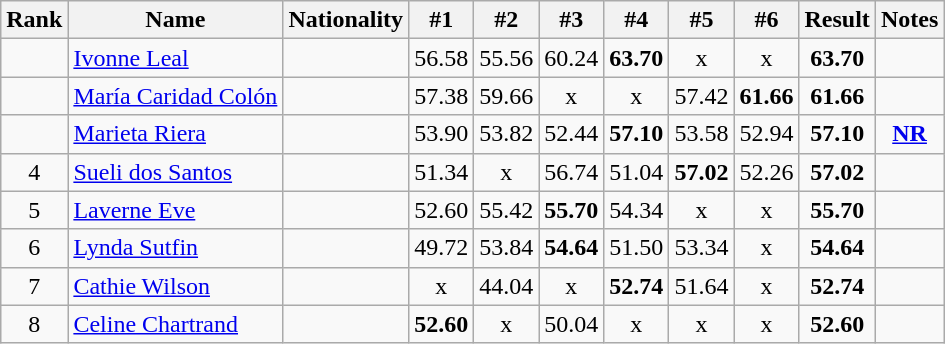<table class="wikitable sortable" style="text-align:center">
<tr>
<th>Rank</th>
<th>Name</th>
<th>Nationality</th>
<th>#1</th>
<th>#2</th>
<th>#3</th>
<th>#4</th>
<th>#5</th>
<th>#6</th>
<th>Result</th>
<th>Notes</th>
</tr>
<tr>
<td></td>
<td align=left><a href='#'>Ivonne Leal</a></td>
<td align=left></td>
<td>56.58</td>
<td>55.56</td>
<td>60.24</td>
<td><strong>63.70</strong></td>
<td>x</td>
<td>x</td>
<td><strong>63.70</strong></td>
<td></td>
</tr>
<tr>
<td></td>
<td align=left><a href='#'>María Caridad Colón</a></td>
<td align=left></td>
<td>57.38</td>
<td>59.66</td>
<td>x</td>
<td>x</td>
<td>57.42</td>
<td><strong>61.66</strong></td>
<td><strong>61.66</strong></td>
<td></td>
</tr>
<tr>
<td></td>
<td align=left><a href='#'>Marieta Riera</a></td>
<td align=left></td>
<td>53.90</td>
<td>53.82</td>
<td>52.44</td>
<td><strong>57.10</strong></td>
<td>53.58</td>
<td>52.94</td>
<td><strong>57.10</strong></td>
<td><strong><a href='#'>NR</a></strong></td>
</tr>
<tr>
<td>4</td>
<td align=left><a href='#'>Sueli dos Santos</a></td>
<td align=left></td>
<td>51.34</td>
<td>x</td>
<td>56.74</td>
<td>51.04</td>
<td><strong>57.02</strong></td>
<td>52.26</td>
<td><strong>57.02</strong></td>
<td></td>
</tr>
<tr>
<td>5</td>
<td align=left><a href='#'>Laverne Eve</a></td>
<td align=left></td>
<td>52.60</td>
<td>55.42</td>
<td><strong>55.70</strong></td>
<td>54.34</td>
<td>x</td>
<td>x</td>
<td><strong>55.70</strong></td>
<td></td>
</tr>
<tr>
<td>6</td>
<td align=left><a href='#'>Lynda Sutfin</a></td>
<td align=left></td>
<td>49.72</td>
<td>53.84</td>
<td><strong>54.64</strong></td>
<td>51.50</td>
<td>53.34</td>
<td>x</td>
<td><strong>54.64</strong></td>
<td></td>
</tr>
<tr>
<td>7</td>
<td align=left><a href='#'>Cathie Wilson</a></td>
<td align=left></td>
<td>x</td>
<td>44.04</td>
<td>x</td>
<td><strong>52.74</strong></td>
<td>51.64</td>
<td>x</td>
<td><strong>52.74</strong></td>
<td></td>
</tr>
<tr>
<td>8</td>
<td align=left><a href='#'>Celine Chartrand</a></td>
<td align=left></td>
<td><strong>52.60</strong></td>
<td>x</td>
<td>50.04</td>
<td>x</td>
<td>x</td>
<td>x</td>
<td><strong>52.60</strong></td>
<td></td>
</tr>
</table>
